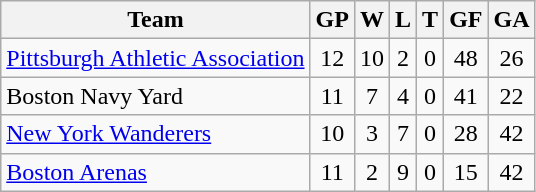<table class="wikitable" style="text-align:center">
<tr>
<th>Team</th>
<th>GP</th>
<th>W</th>
<th>L</th>
<th>T</th>
<th>GF</th>
<th>GA</th>
</tr>
<tr>
<td align="left"><a href='#'>Pittsburgh Athletic Association</a></td>
<td>12</td>
<td>10</td>
<td>2</td>
<td>0</td>
<td>48</td>
<td>26</td>
</tr>
<tr>
<td align="left">Boston Navy Yard</td>
<td>11</td>
<td>7</td>
<td>4</td>
<td>0</td>
<td>41</td>
<td>22</td>
</tr>
<tr>
<td align="left"><a href='#'>New York Wanderers</a></td>
<td>10</td>
<td>3</td>
<td>7</td>
<td>0</td>
<td>28</td>
<td>42</td>
</tr>
<tr>
<td align="left"><a href='#'>Boston Arenas</a></td>
<td>11</td>
<td>2</td>
<td>9</td>
<td>0</td>
<td>15</td>
<td>42</td>
</tr>
</table>
